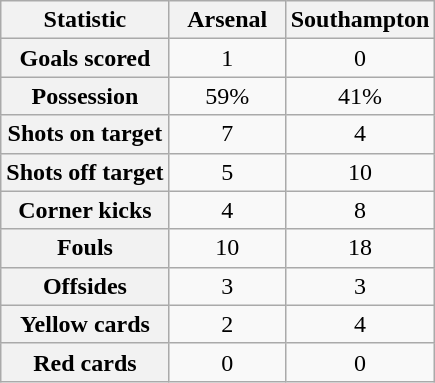<table class="wikitable plainrowheaders" style="text-align:center">
<tr>
<th scope="col">Statistic</th>
<th scope="col" style="width:70px">Arsenal</th>
<th scope="col" style="width:70px;">Southampton</th>
</tr>
<tr>
<th scope=row>Goals scored</th>
<td>1</td>
<td>0</td>
</tr>
<tr>
<th scope=row>Possession</th>
<td>59%</td>
<td>41%</td>
</tr>
<tr>
<th scope=row>Shots on target</th>
<td>7</td>
<td>4</td>
</tr>
<tr>
<th scope=row>Shots off target</th>
<td>5</td>
<td>10</td>
</tr>
<tr>
<th scope=row>Corner kicks</th>
<td>4</td>
<td>8</td>
</tr>
<tr>
<th scope=row>Fouls</th>
<td>10</td>
<td>18</td>
</tr>
<tr>
<th scope=row>Offsides</th>
<td>3</td>
<td>3</td>
</tr>
<tr>
<th scope=row>Yellow cards</th>
<td>2</td>
<td>4</td>
</tr>
<tr>
<th scope=row>Red cards</th>
<td>0</td>
<td>0</td>
</tr>
</table>
